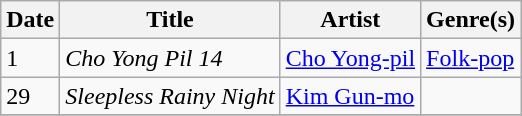<table class="wikitable" style="text-align: left;">
<tr>
<th>Date</th>
<th>Title</th>
<th>Artist</th>
<th>Genre(s)</th>
</tr>
<tr>
<td>1</td>
<td><em>Cho Yong Pil 14</em></td>
<td><a href='#'>Cho Yong-pil</a></td>
<td><a href='#'>Folk-pop</a></td>
</tr>
<tr>
<td>29</td>
<td><em>Sleepless Rainy Night</em></td>
<td><a href='#'>Kim Gun-mo</a></td>
<td></td>
</tr>
<tr>
</tr>
</table>
